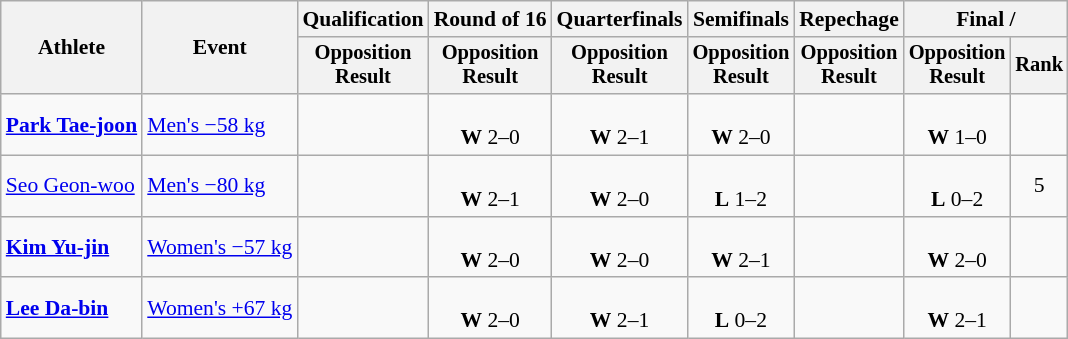<table class=wikitable style=font-size:90%;text-align:center>
<tr>
<th rowspan=2>Athlete</th>
<th rowspan=2>Event</th>
<th>Qualification</th>
<th>Round of 16</th>
<th>Quarterfinals</th>
<th>Semifinals</th>
<th>Repechage</th>
<th colspan=2>Final / </th>
</tr>
<tr style=font-size:95%>
<th>Opposition<br>Result</th>
<th>Opposition<br>Result</th>
<th>Opposition<br>Result</th>
<th>Opposition<br>Result</th>
<th>Opposition<br>Result</th>
<th>Opposition<br>Result</th>
<th>Rank</th>
</tr>
<tr align=center>
<td align=left><strong><a href='#'>Park Tae-joon</a></strong></td>
<td align=left><a href='#'>Men's −58 kg</a></td>
<td></td>
<td><br><strong>W</strong> 2–0</td>
<td><br><strong>W</strong> 2–1</td>
<td><br><strong>W</strong> 2–0</td>
<td></td>
<td><br><strong>W</strong> 1–0 </td>
<td></td>
</tr>
<tr align=center>
<td align=left><a href='#'>Seo Geon-woo</a></td>
<td align=left><a href='#'>Men's −80 kg</a></td>
<td></td>
<td><br><strong>W</strong> 2–1</td>
<td><br><strong>W</strong> 2–0</td>
<td><br> <strong>L</strong> 1–2</td>
<td></td>
<td><br> <strong>L</strong> 0–2</td>
<td>5</td>
</tr>
<tr align=center>
<td align=left><strong><a href='#'>Kim Yu-jin</a></strong></td>
<td align=left><a href='#'>Women's −57 kg</a></td>
<td></td>
<td><br><strong>W</strong> 2–0</td>
<td><br><strong>W</strong> 2–0</td>
<td><br><strong>W</strong> 2–1</td>
<td></td>
<td><br><strong>W</strong> 2–0</td>
<td></td>
</tr>
<tr align=center>
<td align=left><strong><a href='#'>Lee Da-bin</a></strong></td>
<td align=left><a href='#'>Women's +67 kg</a></td>
<td></td>
<td><br><strong>W</strong> 2–0</td>
<td><br><strong>W</strong> 2–1</td>
<td><br> <strong>L</strong> 0–2</td>
<td></td>
<td><br><strong>W</strong> 2–1</td>
<td></td>
</tr>
</table>
